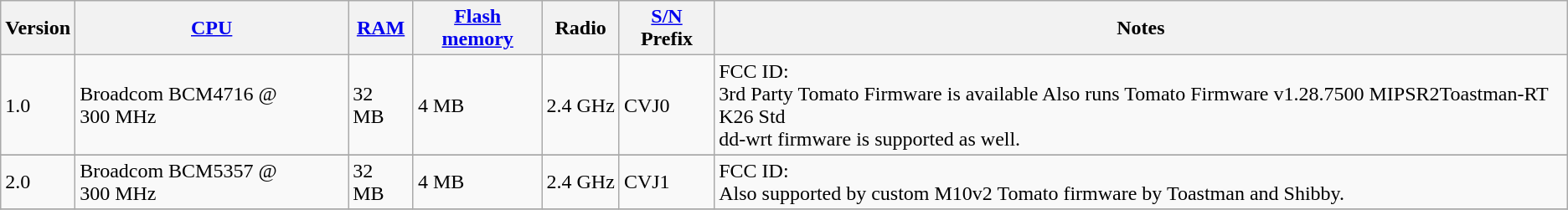<table class="wikitable">
<tr>
<th>Version</th>
<th><a href='#'>CPU</a></th>
<th><a href='#'>RAM</a></th>
<th><a href='#'>Flash memory</a></th>
<th>Radio</th>
<th><a href='#'>S/N</a> Prefix</th>
<th>Notes</th>
</tr>
<tr>
<td>1.0</td>
<td>Broadcom BCM4716 @ 300 MHz</td>
<td>32 MB</td>
<td>4 MB</td>
<td>2.4 GHz</td>
<td>CVJ0</td>
<td>FCC ID: <br>3rd Party Tomato Firmware is available 
Also runs Tomato Firmware v1.28.7500 MIPSR2Toastman-RT K26 Std<br>dd-wrt firmware is supported as well.</td>
</tr>
<tr>
</tr>
<tr>
<td>2.0</td>
<td>Broadcom BCM5357 @ 300 MHz</td>
<td>32 MB</td>
<td>4 MB</td>
<td>2.4 GHz</td>
<td>CVJ1</td>
<td>FCC ID: <br>Also supported by custom M10v2 Tomato firmware by Toastman and Shibby.</td>
</tr>
<tr>
</tr>
</table>
